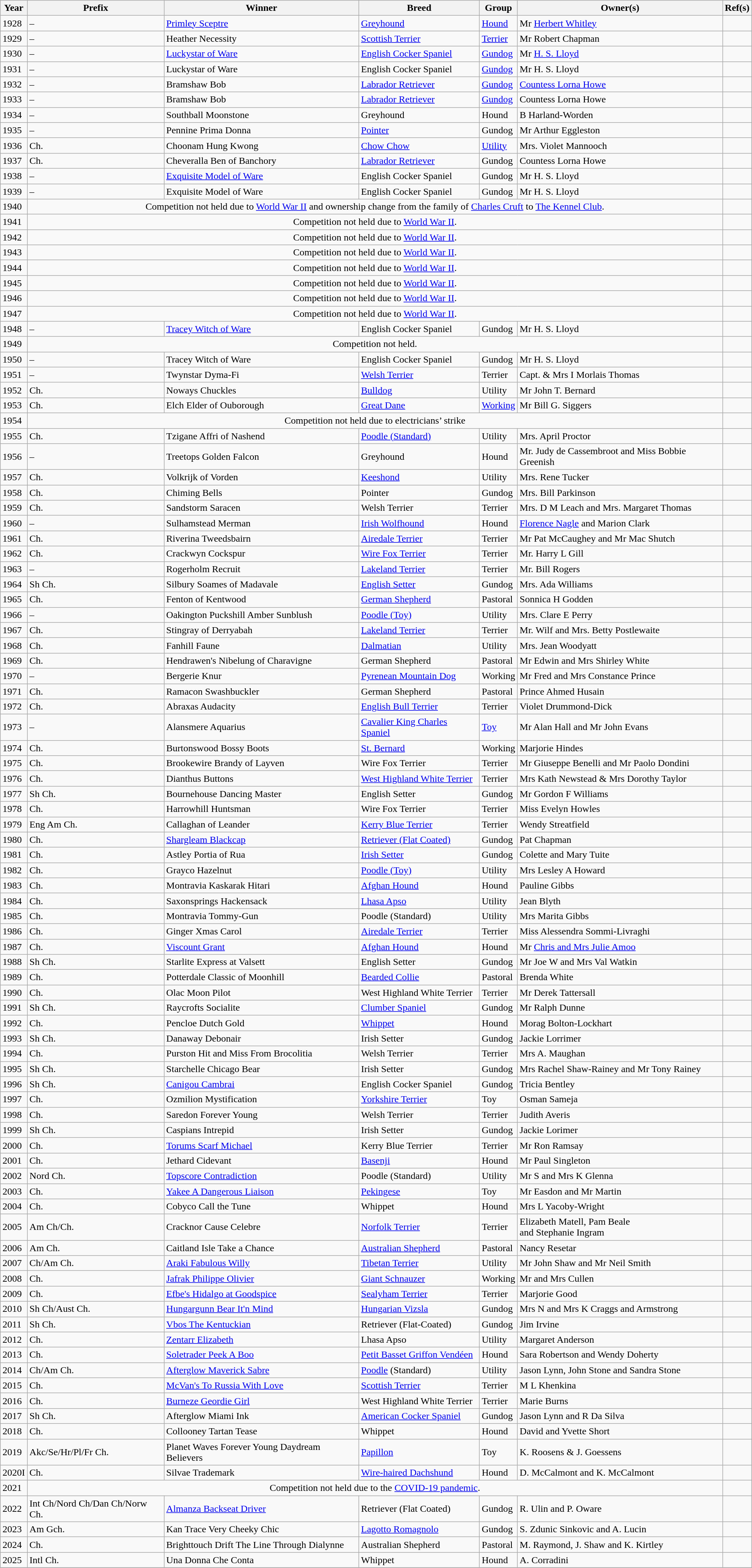<table class="wikitable sortable">
<tr>
<th scope="col">Year</th>
<th scope="col">Prefix</th>
<th scope="col">Winner</th>
<th scope="col">Breed</th>
<th scope="col">Group</th>
<th scope="col" class="unsortable">Owner(s)</th>
<th scope="col" class="unsortable">Ref(s)</th>
</tr>
<tr>
<td>1928</td>
<td>–</td>
<td><a href='#'>Primley Sceptre</a></td>
<td><a href='#'>Greyhound</a></td>
<td><a href='#'>Hound</a></td>
<td>Mr <a href='#'>Herbert Whitley</a></td>
<td></td>
</tr>
<tr>
<td>1929</td>
<td>–</td>
<td>Heather Necessity</td>
<td><a href='#'>Scottish Terrier</a></td>
<td><a href='#'>Terrier</a></td>
<td>Mr Robert Chapman</td>
<td></td>
</tr>
<tr>
<td>1930</td>
<td>–</td>
<td><a href='#'>Luckystar of Ware</a></td>
<td><a href='#'>English Cocker Spaniel</a></td>
<td><a href='#'>Gundog</a></td>
<td>Mr <a href='#'>H. S. Lloyd</a></td>
<td></td>
</tr>
<tr>
<td>1931</td>
<td>–</td>
<td>Luckystar of Ware</td>
<td>English Cocker Spaniel</td>
<td><a href='#'>Gundog</a></td>
<td>Mr H. S. Lloyd</td>
<td></td>
</tr>
<tr>
<td>1932</td>
<td>–</td>
<td>Bramshaw Bob</td>
<td><a href='#'>Labrador Retriever</a></td>
<td><a href='#'>Gundog</a></td>
<td><a href='#'>Countess Lorna Howe</a></td>
<td></td>
</tr>
<tr>
<td>1933</td>
<td>–</td>
<td>Bramshaw Bob</td>
<td><a href='#'>Labrador Retriever</a></td>
<td><a href='#'>Gundog</a></td>
<td>Countess Lorna Howe</td>
<td></td>
</tr>
<tr>
<td>1934</td>
<td>–</td>
<td>Southball Moonstone</td>
<td>Greyhound</td>
<td>Hound</td>
<td>B Harland-Worden</td>
<td></td>
</tr>
<tr>
<td>1935</td>
<td>–</td>
<td>Pennine Prima Donna</td>
<td><a href='#'>Pointer</a></td>
<td>Gundog</td>
<td>Mr Arthur Eggleston</td>
<td></td>
</tr>
<tr>
<td>1936</td>
<td>Ch.</td>
<td>Choonam Hung Kwong</td>
<td><a href='#'>Chow Chow</a></td>
<td><a href='#'>Utility</a></td>
<td>Mrs. Violet Mannooch</td>
<td></td>
</tr>
<tr>
<td>1937</td>
<td>Ch.</td>
<td>Cheveralla Ben of Banchory</td>
<td><a href='#'>Labrador Retriever</a></td>
<td>Gundog</td>
<td>Countess Lorna Howe</td>
<td></td>
</tr>
<tr>
<td>1938</td>
<td>–</td>
<td><a href='#'>Exquisite Model of Ware</a></td>
<td>English Cocker Spaniel</td>
<td>Gundog</td>
<td>Mr H. S. Lloyd</td>
<td></td>
</tr>
<tr>
<td>1939</td>
<td>–</td>
<td>Exquisite Model of Ware</td>
<td>English Cocker Spaniel</td>
<td>Gundog</td>
<td>Mr H. S. Lloyd</td>
<td></td>
</tr>
<tr>
<td>1940</td>
<td colspan="5" style="text-align: center">Competition not held due to <a href='#'>World War II</a> and ownership change from the family of <a href='#'>Charles Cruft</a> to <a href='#'>The Kennel Club</a>.</td>
<td></td>
</tr>
<tr>
<td>1941</td>
<td colspan="5" style="text-align: center">Competition not held due to <a href='#'>World War II</a>.</td>
<td></td>
</tr>
<tr>
<td>1942</td>
<td colspan="5" style="text-align: center">Competition not held due to <a href='#'>World War II</a>.</td>
<td></td>
</tr>
<tr>
<td>1943</td>
<td colspan="5" style="text-align: center">Competition not held due to <a href='#'>World War II</a>.</td>
<td></td>
</tr>
<tr>
<td>1944</td>
<td colspan="5" style="text-align: center">Competition not held due to <a href='#'>World War II</a>.</td>
<td></td>
</tr>
<tr>
<td>1945</td>
<td colspan="5" style="text-align: center">Competition not held due to <a href='#'>World War II</a>.</td>
<td></td>
</tr>
<tr>
<td>1946</td>
<td colspan="5" style="text-align: center">Competition not held due to <a href='#'>World War II</a>.</td>
<td></td>
</tr>
<tr>
<td>1947</td>
<td colspan="5" style="text-align: center">Competition not held due to <a href='#'>World War II</a>.</td>
<td></td>
</tr>
<tr>
<td>1948</td>
<td>–</td>
<td><a href='#'>Tracey Witch of Ware</a></td>
<td>English Cocker Spaniel</td>
<td>Gundog</td>
<td>Mr H. S. Lloyd</td>
<td></td>
</tr>
<tr>
<td>1949</td>
<td colspan="5" style="text-align: center">Competition not held.</td>
<td></td>
</tr>
<tr>
<td>1950</td>
<td>–</td>
<td>Tracey Witch of Ware</td>
<td>English Cocker Spaniel</td>
<td>Gundog</td>
<td>Mr H. S. Lloyd</td>
<td></td>
</tr>
<tr>
<td>1951</td>
<td>–</td>
<td>Twynstar Dyma-Fi</td>
<td><a href='#'>Welsh Terrier</a></td>
<td>Terrier</td>
<td>Capt. & Mrs I Morlais Thomas</td>
<td></td>
</tr>
<tr>
<td>1952</td>
<td>Ch.</td>
<td>Noways Chuckles</td>
<td><a href='#'>Bulldog</a></td>
<td>Utility</td>
<td>Mr John T. Bernard</td>
<td></td>
</tr>
<tr>
<td>1953</td>
<td>Ch.</td>
<td>Elch Elder of Ouborough</td>
<td><a href='#'>Great Dane</a></td>
<td><a href='#'>Working</a></td>
<td>Mr Bill G. Siggers</td>
<td></td>
</tr>
<tr>
<td>1954</td>
<td colspan="5" style="text-align: center">Competition not held due to electricians’ strike</td>
<td></td>
</tr>
<tr>
<td>1955</td>
<td>Ch.</td>
<td>Tzigane Affri of Nashend</td>
<td><a href='#'>Poodle (Standard)</a></td>
<td>Utility</td>
<td>Mrs. April Proctor</td>
<td></td>
</tr>
<tr>
<td>1956</td>
<td>–</td>
<td>Treetops Golden Falcon</td>
<td>Greyhound</td>
<td>Hound</td>
<td>Mr. Judy de Cassembroot and Miss Bobbie Greenish</td>
<td></td>
</tr>
<tr>
<td>1957</td>
<td>Ch.</td>
<td>Volkrijk of Vorden</td>
<td><a href='#'>Keeshond</a></td>
<td>Utility</td>
<td>Mrs. Rene Tucker</td>
<td></td>
</tr>
<tr>
<td>1958</td>
<td>Ch.</td>
<td>Chiming Bells</td>
<td>Pointer</td>
<td>Gundog</td>
<td>Mrs. Bill Parkinson</td>
<td></td>
</tr>
<tr>
<td>1959</td>
<td>Ch.</td>
<td>Sandstorm Saracen</td>
<td>Welsh Terrier</td>
<td>Terrier</td>
<td>Mrs. D M Leach and Mrs. Margaret Thomas</td>
<td></td>
</tr>
<tr>
<td>1960</td>
<td>–</td>
<td>Sulhamstead Merman</td>
<td><a href='#'>Irish Wolfhound</a></td>
<td>Hound</td>
<td><a href='#'>Florence Nagle</a> and Marion Clark</td>
<td></td>
</tr>
<tr>
<td>1961</td>
<td>Ch.</td>
<td>Riverina Tweedsbairn</td>
<td><a href='#'>Airedale Terrier</a></td>
<td>Terrier</td>
<td>Mr Pat McCaughey and Mr Mac Shutch</td>
<td></td>
</tr>
<tr>
<td>1962</td>
<td>Ch.</td>
<td>Crackwyn Cockspur</td>
<td><a href='#'>Wire Fox Terrier</a></td>
<td>Terrier</td>
<td>Mr. Harry L Gill</td>
<td></td>
</tr>
<tr>
<td>1963</td>
<td>–</td>
<td>Rogerholm Recruit</td>
<td><a href='#'>Lakeland Terrier</a></td>
<td>Terrier</td>
<td>Mr. Bill Rogers</td>
<td></td>
</tr>
<tr>
<td>1964</td>
<td>Sh Ch.</td>
<td>Silbury Soames of Madavale</td>
<td><a href='#'>English Setter</a></td>
<td>Gundog</td>
<td>Mrs. Ada Williams</td>
<td></td>
</tr>
<tr>
<td>1965</td>
<td>Ch.</td>
<td>Fenton of Kentwood</td>
<td><a href='#'>German Shepherd</a></td>
<td>Pastoral</td>
<td>Sonnica H Godden</td>
<td></td>
</tr>
<tr>
<td>1966</td>
<td>–</td>
<td>Oakington Puckshill Amber Sunblush</td>
<td><a href='#'>Poodle (Toy)</a></td>
<td>Utility</td>
<td>Mrs. Clare E Perry</td>
<td></td>
</tr>
<tr>
<td>1967</td>
<td>Ch.</td>
<td>Stingray of Derryabah</td>
<td><a href='#'>Lakeland Terrier</a></td>
<td>Terrier</td>
<td>Mr. Wilf and Mrs. Betty Postlewaite</td>
<td></td>
</tr>
<tr>
<td>1968</td>
<td>Ch.</td>
<td>Fanhill Faune</td>
<td><a href='#'>Dalmatian</a></td>
<td>Utility</td>
<td>Mrs. Jean Woodyatt</td>
<td></td>
</tr>
<tr>
<td>1969</td>
<td>Ch.</td>
<td>Hendrawen's Nibelung of Charavigne</td>
<td>German Shepherd</td>
<td>Pastoral</td>
<td>Mr Edwin and Mrs Shirley White</td>
<td></td>
</tr>
<tr>
<td>1970</td>
<td>–</td>
<td>Bergerie Knur</td>
<td><a href='#'>Pyrenean Mountain Dog</a></td>
<td>Working</td>
<td>Mr Fred and Mrs Constance Prince</td>
<td></td>
</tr>
<tr>
<td>1971</td>
<td>Ch.</td>
<td>Ramacon Swashbuckler</td>
<td>German Shepherd</td>
<td>Pastoral</td>
<td>Prince Ahmed Husain</td>
<td></td>
</tr>
<tr>
<td>1972</td>
<td>Ch.</td>
<td>Abraxas Audacity</td>
<td><a href='#'>English Bull Terrier</a></td>
<td>Terrier</td>
<td>Violet Drummond-Dick</td>
<td></td>
</tr>
<tr>
<td>1973</td>
<td>–</td>
<td>Alansmere Aquarius</td>
<td><a href='#'>Cavalier King Charles Spaniel</a></td>
<td><a href='#'>Toy</a></td>
<td>Mr Alan Hall and Mr John Evans</td>
<td></td>
</tr>
<tr>
<td>1974</td>
<td>Ch.</td>
<td>Burtonswood Bossy Boots</td>
<td><a href='#'>St. Bernard</a></td>
<td>Working</td>
<td>Marjorie Hindes</td>
<td></td>
</tr>
<tr>
<td>1975</td>
<td>Ch.</td>
<td>Brookewire Brandy of Layven</td>
<td>Wire Fox Terrier</td>
<td>Terrier</td>
<td>Mr Giuseppe Benelli and Mr Paolo Dondini</td>
<td></td>
</tr>
<tr>
<td>1976</td>
<td>Ch.</td>
<td>Dianthus Buttons</td>
<td><a href='#'>West Highland White Terrier</a></td>
<td>Terrier</td>
<td>Mrs Kath Newstead & Mrs Dorothy Taylor</td>
<td></td>
</tr>
<tr>
<td>1977</td>
<td>Sh Ch.</td>
<td>Bournehouse Dancing Master</td>
<td>English Setter</td>
<td>Gundog</td>
<td>Mr Gordon F Williams</td>
<td></td>
</tr>
<tr>
<td>1978</td>
<td>Ch.</td>
<td>Harrowhill Huntsman</td>
<td>Wire Fox Terrier</td>
<td>Terrier</td>
<td>Miss Evelyn Howles</td>
<td></td>
</tr>
<tr>
<td>1979</td>
<td>Eng Am Ch.</td>
<td>Callaghan of Leander</td>
<td><a href='#'>Kerry Blue Terrier</a></td>
<td>Terrier</td>
<td>Wendy Streatfield</td>
<td></td>
</tr>
<tr>
<td>1980</td>
<td>Ch.</td>
<td><a href='#'>Shargleam Blackcap</a></td>
<td><a href='#'>Retriever (Flat Coated)</a></td>
<td>Gundog</td>
<td>Pat Chapman</td>
<td></td>
</tr>
<tr>
<td>1981</td>
<td>Ch.</td>
<td>Astley Portia of Rua</td>
<td><a href='#'>Irish Setter</a></td>
<td>Gundog</td>
<td>Colette and Mary Tuite</td>
<td></td>
</tr>
<tr>
<td>1982</td>
<td>Ch.</td>
<td>Grayco Hazelnut</td>
<td><a href='#'>Poodle (Toy)</a></td>
<td>Utility</td>
<td>Mrs Lesley A Howard</td>
<td></td>
</tr>
<tr>
<td>1983</td>
<td>Ch.</td>
<td>Montravia Kaskarak Hitari</td>
<td><a href='#'>Afghan Hound</a></td>
<td>Hound</td>
<td>Pauline Gibbs</td>
<td></td>
</tr>
<tr>
<td>1984</td>
<td>Ch.</td>
<td>Saxonsprings Hackensack</td>
<td><a href='#'>Lhasa Apso</a></td>
<td>Utility</td>
<td>Jean Blyth</td>
<td></td>
</tr>
<tr>
<td>1985</td>
<td>Ch.</td>
<td>Montravia Tommy-Gun</td>
<td>Poodle (Standard)</td>
<td>Utility</td>
<td>Mrs Marita Gibbs</td>
<td></td>
</tr>
<tr>
<td>1986</td>
<td>Ch.</td>
<td>Ginger Xmas Carol</td>
<td><a href='#'>Airedale Terrier</a></td>
<td>Terrier</td>
<td>Miss Alessendra Sommi-Livraghi</td>
<td></td>
</tr>
<tr>
<td>1987</td>
<td>Ch.</td>
<td><a href='#'>Viscount Grant</a></td>
<td><a href='#'>Afghan Hound</a></td>
<td>Hound</td>
<td>Mr <a href='#'>Chris and Mrs Julie Amoo</a></td>
<td></td>
</tr>
<tr>
<td>1988</td>
<td>Sh Ch.</td>
<td>Starlite Express at Valsett</td>
<td>English Setter</td>
<td>Gundog</td>
<td>Mr Joe W and Mrs Val Watkin</td>
<td></td>
</tr>
<tr>
<td>1989</td>
<td>Ch.</td>
<td>Potterdale Classic of Moonhill</td>
<td><a href='#'>Bearded Collie</a></td>
<td>Pastoral</td>
<td>Brenda White</td>
<td></td>
</tr>
<tr>
<td>1990</td>
<td>Ch.</td>
<td>Olac Moon Pilot</td>
<td>West Highland White Terrier</td>
<td>Terrier</td>
<td>Mr Derek Tattersall</td>
<td></td>
</tr>
<tr>
<td>1991</td>
<td>Sh Ch.</td>
<td>Raycrofts Socialite</td>
<td><a href='#'>Clumber Spaniel</a></td>
<td>Gundog</td>
<td>Mr Ralph Dunne</td>
<td></td>
</tr>
<tr>
<td>1992</td>
<td>Ch.</td>
<td>Pencloe Dutch Gold</td>
<td><a href='#'>Whippet</a></td>
<td>Hound</td>
<td>Morag Bolton-Lockhart</td>
<td></td>
</tr>
<tr>
<td>1993</td>
<td>Sh Ch.</td>
<td>Danaway Debonair</td>
<td>Irish Setter</td>
<td>Gundog</td>
<td>Jackie Lorrimer</td>
<td></td>
</tr>
<tr>
<td>1994</td>
<td>Ch.</td>
<td>Purston Hit and Miss From Brocolitia</td>
<td>Welsh Terrier</td>
<td>Terrier</td>
<td>Mrs A. Maughan</td>
<td></td>
</tr>
<tr>
<td>1995</td>
<td>Sh Ch.</td>
<td>Starchelle Chicago Bear</td>
<td>Irish Setter</td>
<td>Gundog</td>
<td>Mrs Rachel Shaw-Rainey and Mr Tony Rainey</td>
<td></td>
</tr>
<tr>
<td>1996</td>
<td>Sh Ch.</td>
<td><a href='#'>Canigou Cambrai</a></td>
<td>English Cocker Spaniel</td>
<td>Gundog</td>
<td>Tricia Bentley</td>
<td></td>
</tr>
<tr>
<td>1997</td>
<td>Ch.</td>
<td>Ozmilion Mystification</td>
<td><a href='#'>Yorkshire Terrier</a></td>
<td>Toy</td>
<td>Osman Sameja</td>
<td></td>
</tr>
<tr>
<td>1998</td>
<td>Ch.</td>
<td>Saredon Forever Young</td>
<td>Welsh Terrier</td>
<td>Terrier</td>
<td>Judith Averis</td>
<td></td>
</tr>
<tr>
<td>1999</td>
<td>Sh Ch.</td>
<td>Caspians Intrepid</td>
<td>Irish Setter</td>
<td>Gundog</td>
<td>Jackie Lorimer</td>
<td></td>
</tr>
<tr>
<td>2000</td>
<td>Ch.</td>
<td><a href='#'>Torums Scarf Michael</a></td>
<td>Kerry Blue Terrier</td>
<td>Terrier</td>
<td>Mr Ron Ramsay</td>
<td></td>
</tr>
<tr>
<td>2001</td>
<td>Ch.</td>
<td>Jethard Cidevant</td>
<td><a href='#'>Basenji</a></td>
<td>Hound</td>
<td>Mr Paul Singleton</td>
<td></td>
</tr>
<tr>
<td>2002</td>
<td>Nord Ch.</td>
<td><a href='#'>Topscore Contradiction</a></td>
<td>Poodle (Standard)</td>
<td>Utility</td>
<td>Mr S and Mrs K Glenna</td>
<td></td>
</tr>
<tr>
<td>2003</td>
<td>Ch.</td>
<td><a href='#'>Yakee A Dangerous Liaison</a></td>
<td><a href='#'>Pekingese</a></td>
<td>Toy</td>
<td>Mr Easdon and Mr Martin</td>
<td></td>
</tr>
<tr>
<td>2004</td>
<td>Ch.</td>
<td>Cobyco Call the Tune</td>
<td>Whippet</td>
<td>Hound</td>
<td>Mrs L Yacoby-Wright</td>
<td></td>
</tr>
<tr>
<td>2005</td>
<td>Am Ch/Ch.</td>
<td>Cracknor Cause Celebre</td>
<td><a href='#'>Norfolk Terrier</a></td>
<td>Terrier</td>
<td>Elizabeth Matell, Pam Beale<br>and Stephanie Ingram</td>
<td></td>
</tr>
<tr>
<td>2006</td>
<td>Am Ch.</td>
<td>Caitland Isle Take a Chance</td>
<td><a href='#'>Australian Shepherd</a></td>
<td>Pastoral</td>
<td>Nancy Resetar</td>
<td></td>
</tr>
<tr>
<td>2007</td>
<td>Ch/Am Ch.</td>
<td><a href='#'>Araki Fabulous Willy</a></td>
<td><a href='#'>Tibetan Terrier</a></td>
<td>Utility</td>
<td>Mr John Shaw and Mr Neil Smith</td>
<td></td>
</tr>
<tr>
<td>2008</td>
<td>Ch.</td>
<td><a href='#'>Jafrak Philippe Olivier</a></td>
<td><a href='#'>Giant Schnauzer</a></td>
<td>Working</td>
<td>Mr and Mrs Cullen</td>
<td></td>
</tr>
<tr>
<td>2009</td>
<td>Ch.</td>
<td><a href='#'>Efbe's Hidalgo at Goodspice</a></td>
<td><a href='#'>Sealyham Terrier</a></td>
<td>Terrier</td>
<td>Marjorie Good</td>
<td></td>
</tr>
<tr>
<td>2010</td>
<td>Sh Ch/Aust Ch.</td>
<td><a href='#'>Hungargunn Bear It'n Mind</a></td>
<td><a href='#'>Hungarian Vizsla</a></td>
<td>Gundog</td>
<td>Mrs N and Mrs K Craggs and Armstrong</td>
<td></td>
</tr>
<tr>
<td>2011</td>
<td>Sh Ch.</td>
<td><a href='#'>Vbos The Kentuckian</a></td>
<td>Retriever (Flat-Coated)</td>
<td>Gundog</td>
<td>Jim Irvine</td>
<td></td>
</tr>
<tr>
<td>2012</td>
<td>Ch.</td>
<td><a href='#'>Zentarr Elizabeth</a></td>
<td>Lhasa Apso</td>
<td>Utility</td>
<td>Margaret Anderson</td>
<td></td>
</tr>
<tr>
<td>2013</td>
<td>Ch.</td>
<td><a href='#'>Soletrader Peek A Boo</a></td>
<td><a href='#'>Petit Basset Griffon Vendéen</a></td>
<td>Hound</td>
<td>Sara Robertson and Wendy Doherty</td>
<td></td>
</tr>
<tr>
<td>2014</td>
<td>Ch/Am Ch.</td>
<td><a href='#'>Afterglow Maverick Sabre</a></td>
<td><a href='#'>Poodle</a> (Standard)</td>
<td>Utility</td>
<td>Jason Lynn, John Stone and Sandra Stone</td>
<td></td>
</tr>
<tr>
<td>2015</td>
<td>Ch.</td>
<td><a href='#'>McVan's To Russia With Love</a></td>
<td><a href='#'>Scottish Terrier</a></td>
<td>Terrier</td>
<td>M L Khenkina</td>
<td></td>
</tr>
<tr>
<td>2016</td>
<td>Ch.</td>
<td><a href='#'>Burneze Geordie Girl</a></td>
<td>West Highland White Terrier</td>
<td>Terrier</td>
<td>Marie Burns</td>
<td></td>
</tr>
<tr>
<td>2017</td>
<td>Sh Ch.</td>
<td>Afterglow Miami Ink</td>
<td><a href='#'>American Cocker Spaniel</a></td>
<td>Gundog</td>
<td>Jason Lynn and R Da Silva</td>
<td></td>
</tr>
<tr>
<td>2018</td>
<td>Ch.</td>
<td>Collooney Tartan Tease</td>
<td>Whippet</td>
<td>Hound</td>
<td>David and Yvette Short</td>
<td></td>
</tr>
<tr>
<td>2019</td>
<td>Akc/Se/Hr/Pl/Fr Ch.</td>
<td>Planet Waves Forever Young Daydream Believers</td>
<td><a href='#'>Papillon</a></td>
<td>Toy</td>
<td>K. Roosens & J. Goessens</td>
<td></td>
</tr>
<tr>
<td>2020I</td>
<td>Ch.</td>
<td>Silvae Trademark</td>
<td><a href='#'>Wire-haired Dachshund</a></td>
<td>Hound</td>
<td>D. McCalmont and K. McCalmont</td>
<td></td>
</tr>
<tr>
<td>2021</td>
<td colspan="5" style="text-align: center">Competition not held due to the <a href='#'>COVID-19 pandemic</a>.</td>
<td></td>
</tr>
<tr>
<td>2022</td>
<td>Int Ch/Nord Ch/Dan Ch/Norw Ch.</td>
<td><a href='#'>Almanza Backseat Driver</a></td>
<td>Retriever (Flat Coated)</td>
<td>Gundog</td>
<td>R. Ulin and P. Oware</td>
<td></td>
</tr>
<tr>
<td>2023</td>
<td>Am Gch.</td>
<td>Kan Trace Very Cheeky Chic</td>
<td><a href='#'>Lagotto Romagnolo</a></td>
<td>Gundog</td>
<td>S. Zdunic Sinkovic and A. Lucin</td>
<td></td>
</tr>
<tr>
<td>2024</td>
<td>Ch.</td>
<td>Brighttouch Drift The Line Through Dialynne</td>
<td>Australian Shepherd</td>
<td>Pastoral</td>
<td>M. Raymond, J. Shaw and K. Kirtley</td>
<td></td>
</tr>
<tr>
<td>2025</td>
<td>Intl Ch.</td>
<td>Una Donna Che Conta</td>
<td>Whippet</td>
<td>Hound</td>
<td>A. Corradini</td>
<td></td>
</tr>
<tr>
</tr>
</table>
